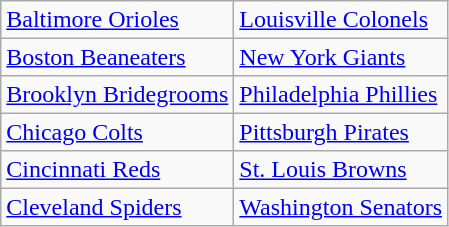<table class="wikitable" style="font-size:100%;line-height:1.1;">
<tr>
<td><a href='#'>Baltimore Orioles</a></td>
<td><a href='#'>Louisville Colonels</a></td>
</tr>
<tr>
<td><a href='#'>Boston Beaneaters</a></td>
<td><a href='#'>New York Giants</a></td>
</tr>
<tr>
<td><a href='#'>Brooklyn Bridegrooms</a></td>
<td><a href='#'>Philadelphia Phillies</a></td>
</tr>
<tr>
<td><a href='#'>Chicago Colts</a></td>
<td><a href='#'>Pittsburgh Pirates</a></td>
</tr>
<tr>
<td><a href='#'>Cincinnati Reds</a></td>
<td><a href='#'>St. Louis Browns</a></td>
</tr>
<tr>
<td><a href='#'>Cleveland Spiders</a></td>
<td><a href='#'>Washington Senators</a></td>
</tr>
</table>
